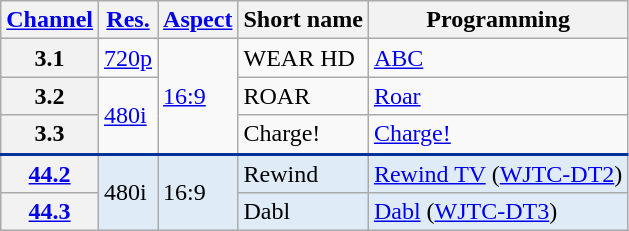<table class="wikitable">
<tr>
<th scope = "col"><a href='#'>Channel</a></th>
<th scope = "col"><a href='#'>Res.</a></th>
<th scope = "col"><a href='#'>Aspect</a></th>
<th scope = "col">Short name</th>
<th scope = "col">Programming</th>
</tr>
<tr>
<th scope = "row">3.1</th>
<td><a href='#'>720p</a></td>
<td rowspan=3><a href='#'>16:9</a></td>
<td>WEAR HD</td>
<td><a href='#'>ABC</a></td>
</tr>
<tr>
<th scope = "row">3.2</th>
<td rowspan=2><a href='#'>480i</a></td>
<td>ROAR</td>
<td><a href='#'>Roar</a></td>
</tr>
<tr>
<th scope = "row">3.3</th>
<td>Charge!</td>
<td><a href='#'>Charge!</a></td>
</tr>
<tr style="background-color:#DFEBF6; border-top: 2px solid #003399;">
<th scope = "row"><a href='#'>44.2</a></th>
<td rowspan=2>480i</td>
<td rowspan=2>16:9</td>
<td>Rewind</td>
<td><a href='#'>Rewind TV</a> (<a href='#'>WJTC-DT2</a>)</td>
</tr>
<tr style="background-color:#DFEBF6;">
<th scope = "row"><a href='#'>44.3</a></th>
<td>Dabl</td>
<td><a href='#'>Dabl</a> (<a href='#'>WJTC-DT3</a>)</td>
</tr>
</table>
